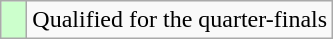<table class="wikitable">
<tr>
<td width=10px bgcolor="#ccffcc"></td>
<td>Qualified for the quarter-finals</td>
</tr>
</table>
